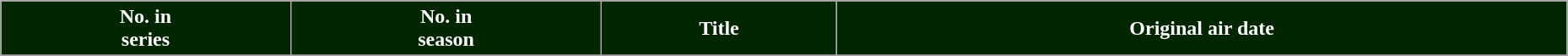<table class="wikitable plainrowheaders" style="width:98%; margin:auto; background:#FFFFFF;">
<tr>
<th style="background-color: #022700; color: #ffffff;">No. in<br>series</th>
<th style="background-color: #022700; color: #ffffff;">No. in<br>season</th>
<th style="background-color: #022700; color: #ffffff;">Title</th>
<th style="background-color: #022700; color: #ffffff;">Original air date</th>
</tr>
<tr>
</tr>
</table>
